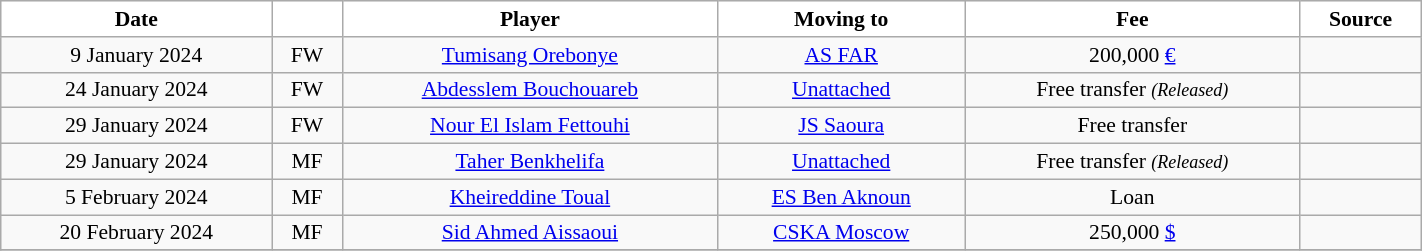<table class="wikitable sortable" style="width:75%; text-align:center; font-size:90%; text-align:centre;">
<tr>
<th style="background:white; color:black; text-align:center;">Date</th>
<th style="background:white; color:black; text-align:center;"></th>
<th style="background:white; color:black; text-align:center;">Player</th>
<th style="background:white; color:black; text-align:center;">Moving to</th>
<th style="background:white; color:black; text-align:center;">Fee</th>
<th style="background:white; color:black; text-align:center;">Source</th>
</tr>
<tr>
<td>9 January 2024</td>
<td>FW</td>
<td> <a href='#'>Tumisang Orebonye</a></td>
<td> <a href='#'>AS FAR</a></td>
<td>200,000 <a href='#'>€</a></td>
<td></td>
</tr>
<tr>
<td>24 January 2024</td>
<td>FW</td>
<td> <a href='#'>Abdesslem Bouchouareb</a></td>
<td><a href='#'>Unattached</a></td>
<td>Free transfer <small><em>(Released)</em></small></td>
<td></td>
</tr>
<tr>
<td>29 January 2024</td>
<td>FW</td>
<td> <a href='#'>Nour El Islam Fettouhi</a></td>
<td><a href='#'>JS Saoura</a></td>
<td>Free transfer</td>
<td></td>
</tr>
<tr>
<td>29 January 2024</td>
<td>MF</td>
<td> <a href='#'>Taher Benkhelifa</a></td>
<td><a href='#'>Unattached</a></td>
<td>Free transfer <small><em>(Released)</em></small></td>
<td></td>
</tr>
<tr>
<td>5 February 2024</td>
<td>MF</td>
<td> <a href='#'>Kheireddine Toual</a></td>
<td><a href='#'>ES Ben Aknoun</a></td>
<td>Loan</td>
<td></td>
</tr>
<tr>
<td>20 February 2024</td>
<td>MF</td>
<td> <a href='#'>Sid Ahmed Aissaoui</a></td>
<td> <a href='#'>CSKA Moscow</a></td>
<td>250,000 <a href='#'>$</a></td>
<td></td>
</tr>
<tr>
</tr>
</table>
